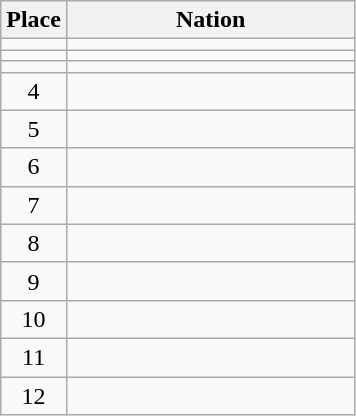<table class=wikitable style=text-align:center>
<tr>
<th width=35>Place</th>
<th width=185>Nation</th>
</tr>
<tr>
<td></td>
<td style=text-align:left></td>
</tr>
<tr>
<td></td>
<td style=text-align:left></td>
</tr>
<tr>
<td></td>
<td style=text-align:left></td>
</tr>
<tr>
<td>4</td>
<td style=text-align:left></td>
</tr>
<tr>
<td>5</td>
<td style=text-align:left></td>
</tr>
<tr>
<td>6</td>
<td style=text-align:left></td>
</tr>
<tr>
<td>7</td>
<td style=text-align:left></td>
</tr>
<tr>
<td>8</td>
<td style=text-align:left></td>
</tr>
<tr>
<td>9</td>
<td style=text-align:left></td>
</tr>
<tr>
<td>10</td>
<td style=text-align:left></td>
</tr>
<tr>
<td>11</td>
<td style=text-align:left></td>
</tr>
<tr>
<td>12</td>
<td style=text-align:left></td>
</tr>
</table>
